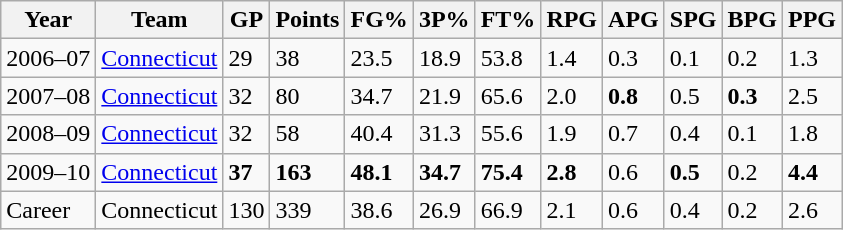<table class="wikitable">
<tr>
<th>Year</th>
<th>Team</th>
<th>GP</th>
<th>Points</th>
<th>FG%</th>
<th>3P%</th>
<th>FT%</th>
<th>RPG</th>
<th>APG</th>
<th>SPG</th>
<th>BPG</th>
<th>PPG</th>
</tr>
<tr>
<td>2006–07</td>
<td><a href='#'>Connecticut</a></td>
<td>29</td>
<td>38</td>
<td>23.5</td>
<td>18.9</td>
<td>53.8</td>
<td>1.4</td>
<td>0.3</td>
<td>0.1</td>
<td>0.2</td>
<td>1.3</td>
</tr>
<tr>
<td>2007–08</td>
<td><a href='#'>Connecticut</a></td>
<td>32</td>
<td>80</td>
<td>34.7</td>
<td>21.9</td>
<td>65.6</td>
<td>2.0</td>
<td><strong>0.8</strong></td>
<td>0.5</td>
<td><strong>0.3</strong></td>
<td>2.5</td>
</tr>
<tr>
<td>2008–09</td>
<td><a href='#'>Connecticut</a></td>
<td>32</td>
<td>58</td>
<td>40.4</td>
<td>31.3</td>
<td>55.6</td>
<td>1.9</td>
<td>0.7</td>
<td>0.4</td>
<td>0.1</td>
<td>1.8</td>
</tr>
<tr>
<td>2009–10</td>
<td><a href='#'>Connecticut</a></td>
<td><strong>37</strong></td>
<td><strong>163</strong></td>
<td><strong>48.1</strong></td>
<td><strong>34.7</strong></td>
<td><strong>75.4</strong></td>
<td><strong>2.8</strong></td>
<td>0.6</td>
<td><strong>0.5</strong></td>
<td>0.2</td>
<td><strong>4.4</strong></td>
</tr>
<tr>
<td>Career</td>
<td>Connecticut</td>
<td>130</td>
<td>339</td>
<td>38.6</td>
<td>26.9</td>
<td>66.9</td>
<td>2.1</td>
<td>0.6</td>
<td>0.4</td>
<td>0.2</td>
<td>2.6</td>
</tr>
</table>
